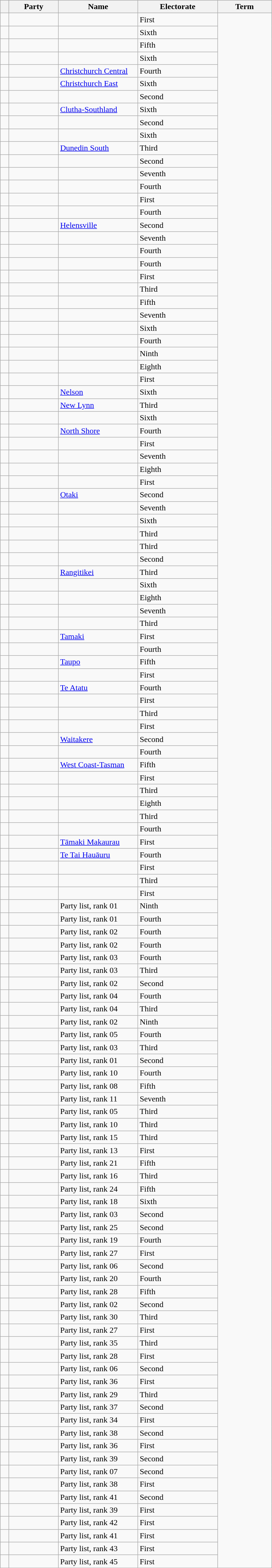<table class="wikitable sortable">
<tr>
<th width=10  class=unsortable></th>
<th width=90>Party</th>
<th width=150>Name</th>
<th width=150>Electorate</th>
<th width=100>Term</th>
</tr>
<tr>
<td></td>
<td></td>
<td></td>
<td>First</td>
</tr>
<tr>
<td></td>
<td></td>
<td></td>
<td>Sixth</td>
</tr>
<tr>
<td></td>
<td></td>
<td></td>
<td>Fifth</td>
</tr>
<tr>
<td></td>
<td></td>
<td></td>
<td>Sixth</td>
</tr>
<tr>
<td></td>
<td></td>
<td><a href='#'>Christchurch Central</a></td>
<td>Fourth</td>
</tr>
<tr>
<td></td>
<td></td>
<td><a href='#'>Christchurch East</a></td>
<td>Sixth</td>
</tr>
<tr>
<td></td>
<td></td>
<td></td>
<td>Second</td>
</tr>
<tr>
<td></td>
<td></td>
<td><a href='#'>Clutha-Southland</a></td>
<td>Sixth</td>
</tr>
<tr>
<td></td>
<td></td>
<td></td>
<td>Second</td>
</tr>
<tr>
<td></td>
<td></td>
<td></td>
<td>Sixth</td>
</tr>
<tr>
<td></td>
<td></td>
<td><a href='#'>Dunedin South</a></td>
<td>Third</td>
</tr>
<tr>
<td></td>
<td></td>
<td></td>
<td>Second</td>
</tr>
<tr>
<td></td>
<td></td>
<td></td>
<td>Seventh</td>
</tr>
<tr>
<td></td>
<td></td>
<td></td>
<td>Fourth</td>
</tr>
<tr>
<td></td>
<td></td>
<td></td>
<td>First</td>
</tr>
<tr>
<td></td>
<td></td>
<td></td>
<td>Fourth</td>
</tr>
<tr>
<td></td>
<td></td>
<td><a href='#'>Helensville</a></td>
<td>Second</td>
</tr>
<tr>
<td></td>
<td></td>
<td></td>
<td>Seventh</td>
</tr>
<tr>
<td></td>
<td></td>
<td></td>
<td>Fourth</td>
</tr>
<tr>
<td></td>
<td></td>
<td></td>
<td>Fourth</td>
</tr>
<tr>
<td></td>
<td></td>
<td></td>
<td>First</td>
</tr>
<tr>
<td></td>
<td></td>
<td></td>
<td>Third</td>
</tr>
<tr>
<td></td>
<td></td>
<td></td>
<td>Fifth</td>
</tr>
<tr>
<td></td>
<td></td>
<td></td>
<td>Seventh</td>
</tr>
<tr>
<td></td>
<td></td>
<td></td>
<td>Sixth</td>
</tr>
<tr>
<td></td>
<td></td>
<td></td>
<td>Fourth</td>
</tr>
<tr>
<td></td>
<td></td>
<td></td>
<td>Ninth</td>
</tr>
<tr>
<td></td>
<td></td>
<td></td>
<td>Eighth</td>
</tr>
<tr>
<td></td>
<td></td>
<td></td>
<td>First</td>
</tr>
<tr>
<td></td>
<td></td>
<td><a href='#'>Nelson</a></td>
<td>Sixth</td>
</tr>
<tr>
<td></td>
<td></td>
<td><a href='#'>New Lynn</a></td>
<td>Third</td>
</tr>
<tr>
<td></td>
<td></td>
<td></td>
<td>Sixth</td>
</tr>
<tr>
<td></td>
<td></td>
<td><a href='#'>North Shore</a></td>
<td>Fourth</td>
</tr>
<tr>
<td></td>
<td></td>
<td></td>
<td>First</td>
</tr>
<tr>
<td></td>
<td></td>
<td></td>
<td>Seventh</td>
</tr>
<tr>
<td></td>
<td></td>
<td></td>
<td>Eighth</td>
</tr>
<tr>
<td></td>
<td></td>
<td></td>
<td>First</td>
</tr>
<tr>
<td></td>
<td></td>
<td><a href='#'>Otaki</a></td>
<td>Second</td>
</tr>
<tr>
<td></td>
<td></td>
<td></td>
<td>Seventh</td>
</tr>
<tr>
<td></td>
<td></td>
<td></td>
<td>Sixth</td>
</tr>
<tr>
<td></td>
<td></td>
<td></td>
<td>Third</td>
</tr>
<tr>
<td></td>
<td></td>
<td></td>
<td>Third</td>
</tr>
<tr>
<td></td>
<td></td>
<td></td>
<td>Second</td>
</tr>
<tr>
<td></td>
<td></td>
<td><a href='#'>Rangitikei</a></td>
<td>Third</td>
</tr>
<tr>
<td></td>
<td></td>
<td></td>
<td>Sixth</td>
</tr>
<tr>
<td></td>
<td></td>
<td></td>
<td>Eighth</td>
</tr>
<tr>
<td></td>
<td></td>
<td></td>
<td>Seventh</td>
</tr>
<tr>
<td></td>
<td></td>
<td></td>
<td>Third</td>
</tr>
<tr>
<td></td>
<td></td>
<td><a href='#'>Tamaki</a></td>
<td>First</td>
</tr>
<tr>
<td></td>
<td></td>
<td></td>
<td>Fourth</td>
</tr>
<tr>
<td></td>
<td></td>
<td><a href='#'>Taupo</a></td>
<td>Fifth</td>
</tr>
<tr>
<td></td>
<td></td>
<td></td>
<td>First</td>
</tr>
<tr>
<td></td>
<td></td>
<td><a href='#'>Te Atatu</a></td>
<td>Fourth</td>
</tr>
<tr>
<td></td>
<td></td>
<td></td>
<td>First</td>
</tr>
<tr>
<td></td>
<td></td>
<td></td>
<td>Third</td>
</tr>
<tr>
<td></td>
<td></td>
<td></td>
<td>First</td>
</tr>
<tr>
<td></td>
<td></td>
<td><a href='#'>Waitakere</a></td>
<td>Second</td>
</tr>
<tr>
<td></td>
<td></td>
<td></td>
<td>Fourth</td>
</tr>
<tr>
<td></td>
<td></td>
<td><a href='#'>West Coast-Tasman</a></td>
<td>Fifth</td>
</tr>
<tr>
<td></td>
<td></td>
<td></td>
<td>First</td>
</tr>
<tr>
<td></td>
<td></td>
<td></td>
<td>Third</td>
</tr>
<tr>
<td></td>
<td></td>
<td></td>
<td>Eighth</td>
</tr>
<tr>
<td></td>
<td></td>
<td> </td>
<td>Third</td>
</tr>
<tr>
<td></td>
<td></td>
<td> </td>
<td>Fourth</td>
</tr>
<tr>
<td></td>
<td></td>
<td><a href='#'>Tāmaki Makaurau</a></td>
<td>First</td>
</tr>
<tr>
<td></td>
<td></td>
<td><a href='#'>Te Tai Hauāuru</a></td>
<td>Fourth</td>
</tr>
<tr>
<td></td>
<td></td>
<td></td>
<td>First</td>
</tr>
<tr>
<td></td>
<td></td>
<td> </td>
<td>Third</td>
</tr>
<tr>
<td></td>
<td></td>
<td></td>
<td>First</td>
</tr>
<tr>
<td></td>
<td></td>
<td> Party list, rank 01</td>
<td>Ninth</td>
</tr>
<tr>
<td></td>
<td></td>
<td> Party list, rank 01</td>
<td>Fourth</td>
</tr>
<tr>
<td></td>
<td></td>
<td> Party list, rank 02</td>
<td>Fourth</td>
</tr>
<tr>
<td></td>
<td></td>
<td> Party list, rank 02</td>
<td>Fourth</td>
</tr>
<tr>
<td></td>
<td></td>
<td> Party list, rank 03</td>
<td>Fourth</td>
</tr>
<tr>
<td></td>
<td></td>
<td> Party list, rank 03</td>
<td>Third</td>
</tr>
<tr>
<td></td>
<td></td>
<td> Party list, rank 02</td>
<td>Second</td>
</tr>
<tr>
<td></td>
<td></td>
<td> Party list, rank 04</td>
<td>Fourth</td>
</tr>
<tr>
<td></td>
<td></td>
<td> Party list, rank 04</td>
<td>Third</td>
</tr>
<tr>
<td></td>
<td></td>
<td> Party list, rank 02</td>
<td>Ninth</td>
</tr>
<tr>
<td></td>
<td></td>
<td> Party list, rank 05</td>
<td>Fourth</td>
</tr>
<tr>
<td></td>
<td></td>
<td> Party list, rank 03</td>
<td>Third</td>
</tr>
<tr>
<td></td>
<td></td>
<td> Party list, rank 01</td>
<td>Second</td>
</tr>
<tr>
<td></td>
<td></td>
<td> Party list, rank 10</td>
<td>Fourth</td>
</tr>
<tr>
<td></td>
<td></td>
<td> Party list, rank 08</td>
<td>Fifth</td>
</tr>
<tr>
<td></td>
<td></td>
<td> Party list, rank 11</td>
<td>Seventh</td>
</tr>
<tr>
<td></td>
<td></td>
<td> Party list, rank 05</td>
<td>Third</td>
</tr>
<tr>
<td></td>
<td></td>
<td> Party list, rank 10</td>
<td>Third</td>
</tr>
<tr>
<td></td>
<td></td>
<td> Party list, rank 15</td>
<td>Third</td>
</tr>
<tr>
<td></td>
<td></td>
<td> Party list, rank 13</td>
<td>First</td>
</tr>
<tr>
<td></td>
<td></td>
<td> Party list, rank 21</td>
<td>Fifth</td>
</tr>
<tr>
<td></td>
<td></td>
<td> Party list, rank 16</td>
<td>Third</td>
</tr>
<tr>
<td></td>
<td></td>
<td> Party list, rank 24</td>
<td>Fifth</td>
</tr>
<tr>
<td></td>
<td></td>
<td> Party list, rank 18</td>
<td>Sixth</td>
</tr>
<tr>
<td></td>
<td></td>
<td> Party list, rank 03</td>
<td>Second</td>
</tr>
<tr>
<td></td>
<td></td>
<td> Party list, rank 25</td>
<td>Second</td>
</tr>
<tr>
<td></td>
<td></td>
<td> Party list, rank 19</td>
<td>Fourth</td>
</tr>
<tr>
<td></td>
<td></td>
<td> Party list, rank 27</td>
<td>First</td>
</tr>
<tr>
<td></td>
<td></td>
<td> Party list, rank 06</td>
<td>Second</td>
</tr>
<tr>
<td></td>
<td></td>
<td> Party list, rank 20</td>
<td>Fourth</td>
</tr>
<tr>
<td></td>
<td></td>
<td> Party list, rank 28</td>
<td>Fifth</td>
</tr>
<tr>
<td></td>
<td></td>
<td> Party list, rank 02</td>
<td>Second</td>
</tr>
<tr>
<td></td>
<td></td>
<td> Party list, rank 30</td>
<td>Third</td>
</tr>
<tr>
<td></td>
<td></td>
<td> Party list, rank 27</td>
<td>First</td>
</tr>
<tr>
<td></td>
<td></td>
<td> Party list, rank 35</td>
<td>Third</td>
</tr>
<tr>
<td></td>
<td></td>
<td> Party list, rank 28</td>
<td>First</td>
</tr>
<tr>
<td></td>
<td></td>
<td> Party list, rank 06</td>
<td>Second</td>
</tr>
<tr>
<td></td>
<td></td>
<td> Party list, rank 36</td>
<td>First</td>
</tr>
<tr>
<td></td>
<td></td>
<td> Party list, rank 29</td>
<td>Third</td>
</tr>
<tr>
<td></td>
<td></td>
<td> Party list, rank 37</td>
<td>Second</td>
</tr>
<tr>
<td></td>
<td></td>
<td> Party list, rank 34</td>
<td>First</td>
</tr>
<tr>
<td></td>
<td></td>
<td> Party list, rank 38</td>
<td>Second</td>
</tr>
<tr>
<td></td>
<td></td>
<td> Party list, rank 36</td>
<td>First</td>
</tr>
<tr>
<td></td>
<td></td>
<td> Party list, rank 39</td>
<td>Second</td>
</tr>
<tr>
<td></td>
<td></td>
<td> Party list, rank 07</td>
<td>Second</td>
</tr>
<tr>
<td></td>
<td></td>
<td> Party list, rank 38</td>
<td>First</td>
</tr>
<tr>
<td></td>
<td></td>
<td> Party list, rank 41</td>
<td>Second</td>
</tr>
<tr>
<td></td>
<td></td>
<td> Party list, rank 39</td>
<td>First</td>
</tr>
<tr>
<td></td>
<td></td>
<td> Party list, rank 42</td>
<td>First</td>
</tr>
<tr>
<td></td>
<td></td>
<td> Party list, rank 41</td>
<td>First</td>
</tr>
<tr>
<td></td>
<td></td>
<td> Party list, rank 43</td>
<td>First</td>
</tr>
<tr>
<td></td>
<td></td>
<td> Party list, rank 45</td>
<td>First</td>
</tr>
</table>
